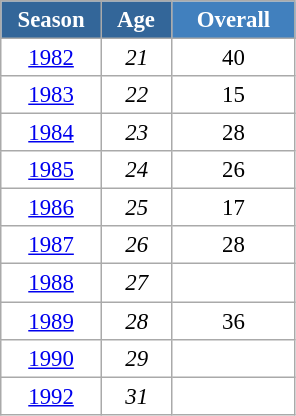<table class="wikitable" style="font-size:95%; text-align:center; border:grey solid 1px; border-collapse:collapse; background:#ffffff;">
<tr>
<th style="background-color:#369; color:white; width:60px;"> Season </th>
<th style="background-color:#369; color:white; width:40px;"> Age </th>
<th style="background-color:#4180be; color:white; width:75px;">Overall</th>
</tr>
<tr>
<td><a href='#'>1982</a></td>
<td><em>21</em></td>
<td>40</td>
</tr>
<tr>
<td><a href='#'>1983</a></td>
<td><em>22</em></td>
<td>15</td>
</tr>
<tr>
<td><a href='#'>1984</a></td>
<td><em>23</em></td>
<td>28</td>
</tr>
<tr>
<td><a href='#'>1985</a></td>
<td><em>24</em></td>
<td>26</td>
</tr>
<tr>
<td><a href='#'>1986</a></td>
<td><em>25</em></td>
<td>17</td>
</tr>
<tr>
<td><a href='#'>1987</a></td>
<td><em>26</em></td>
<td>28</td>
</tr>
<tr>
<td><a href='#'>1988</a></td>
<td><em>27</em></td>
<td></td>
</tr>
<tr>
<td><a href='#'>1989</a></td>
<td><em>28</em></td>
<td>36</td>
</tr>
<tr>
<td><a href='#'>1990</a></td>
<td><em>29</em></td>
<td></td>
</tr>
<tr>
<td><a href='#'>1992</a></td>
<td><em>31</em></td>
<td></td>
</tr>
</table>
